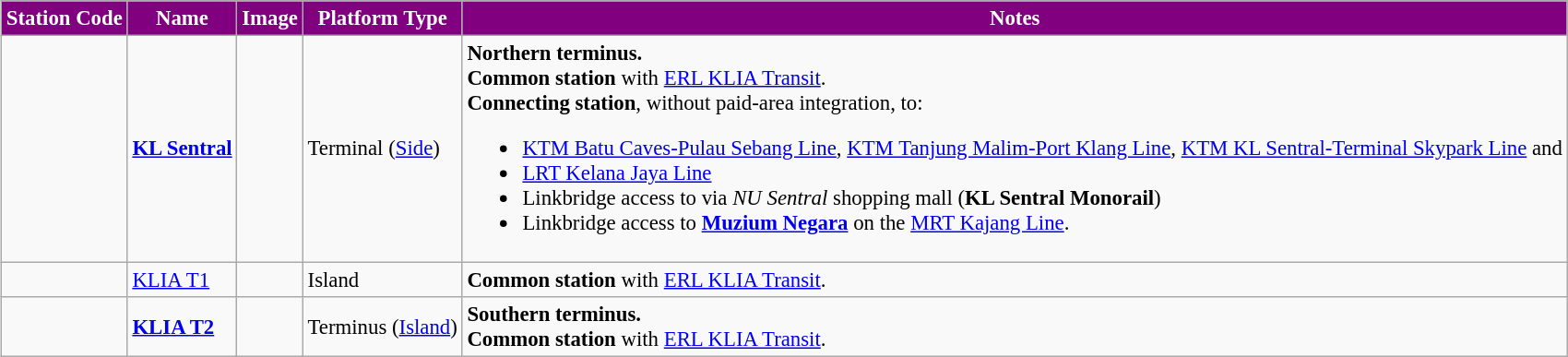<table class="wikitable sortable" style="margin-left: 1em; margin-bottom: 1em; color: black; border-collapse: collapse; font-size: 95%">
<tr align="center" bgcolor="800080" style="color:white">
<td><strong>Station Code</strong></td>
<td><strong>Name</strong></td>
<td><strong>Image</strong></td>
<td><strong>Platform Type</strong></td>
<td><strong>Notes</strong></td>
</tr>
<tr>
<td></td>
<td><strong><a href='#'>KL Sentral</a></strong></td>
<td></td>
<td>Terminal (<a href='#'>Side</a>)</td>
<td><strong>Northern terminus.</strong><br><strong>Common station</strong> with  <a href='#'>ERL KLIA Transit</a>.<br><strong>Connecting station</strong>, without paid-area integration, to:<ul><li> <a href='#'>KTM Batu Caves-Pulau Sebang Line</a>, <a href='#'>KTM Tanjung Malim-Port Klang Line</a>, <a href='#'>KTM KL Sentral-Terminal Skypark Line</a> and </li><li> <a href='#'>LRT Kelana Jaya Line</a></li><li>Linkbridge access to   via <em>NU Sentral</em> shopping mall (<strong>KL Sentral Monorail</strong>)</li><li>Linkbridge access to  <a href='#'><strong>Muzium Negara</strong></a> on the <a href='#'>MRT Kajang Line</a>.</li></ul></td>
</tr>
<tr>
<td></td>
<td><a href='#'>KLIA T1</a></td>
<td></td>
<td>Island</td>
<td><strong>Common station</strong> with  <a href='#'>ERL KLIA Transit</a>.</td>
</tr>
<tr>
<td></td>
<td><strong><a href='#'>KLIA T2</a></strong></td>
<td></td>
<td>Terminus (<a href='#'>Island</a>)</td>
<td><strong>Southern terminus.</strong><br><strong>Common station</strong> with  <a href='#'>ERL KLIA Transit</a>.</td>
</tr>
</table>
